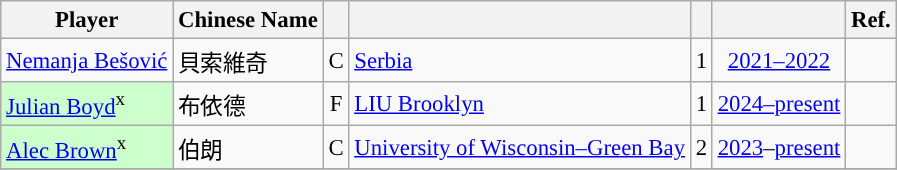<table class="wikitable sortable" style="font-size:95%; text-align:left;">
<tr>
<th>Player</th>
<th>Chinese Name</th>
<th></th>
<th></th>
<th></th>
<th></th>
<th>Ref.</th>
</tr>
<tr>
<td><a href='#'>Nemanja Bešović</a></td>
<td>貝索維奇</td>
<td align="center">C</td>
<td><a href='#'>Serbia</a></td>
<td align="center">1</td>
<td align="center"><a href='#'>2021–2022</a></td>
<td></td>
</tr>
<tr>
<td bgcolor="#CCFFCC"><a href='#'>Julian Boyd</a><sup>x</sup></td>
<td>布依德</td>
<td align="center">F</td>
<td><a href='#'>LIU Brooklyn</a></td>
<td align="center">1</td>
<td align="center"><a href='#'>2024–present</a></td>
<td></td>
</tr>
<tr>
<td bgcolor="#CCFFCC"><a href='#'>Alec Brown</a><sup>x</sup></td>
<td>伯朗</td>
<td align="center">C</td>
<td><a href='#'>University of Wisconsin–Green Bay</a></td>
<td align="center">2</td>
<td align="center"><a href='#'>2023</a>–<a href='#'>present</a></td>
<td></td>
</tr>
<tr>
</tr>
</table>
